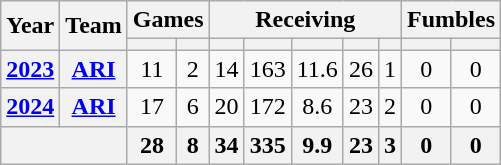<table class="wikitable" style="text-align:center;">
<tr>
<th rowspan="2">Year</th>
<th rowspan="2">Team</th>
<th colspan="2">Games</th>
<th colspan="5">Receiving</th>
<th colspan="2">Fumbles</th>
</tr>
<tr>
<th></th>
<th></th>
<th></th>
<th></th>
<th></th>
<th></th>
<th></th>
<th></th>
<th></th>
</tr>
<tr>
<th><a href='#'>2023</a></th>
<th><a href='#'>ARI</a></th>
<td>11</td>
<td>2</td>
<td>14</td>
<td>163</td>
<td>11.6</td>
<td>26</td>
<td>1</td>
<td>0</td>
<td>0</td>
</tr>
<tr>
<th><a href='#'>2024</a></th>
<th><a href='#'>ARI</a></th>
<td>17</td>
<td>6</td>
<td>20</td>
<td>172</td>
<td>8.6</td>
<td>23</td>
<td>2</td>
<td>0</td>
<td>0</td>
</tr>
<tr>
<th colspan="2"></th>
<th>28</th>
<th>8</th>
<th>34</th>
<th>335</th>
<th>9.9</th>
<th>23</th>
<th>3</th>
<th>0</th>
<th>0</th>
</tr>
</table>
